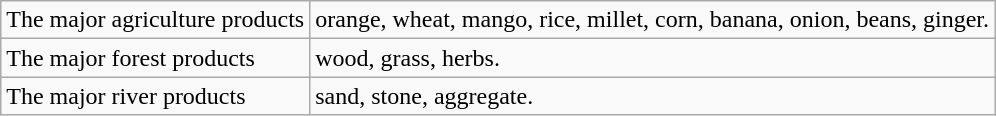<table class="wikitable">
<tr>
<td>The major agriculture products</td>
<td>orange, wheat, mango, rice, millet, corn, banana, onion, beans, ginger.</td>
</tr>
<tr>
<td>The major forest products</td>
<td>wood, grass, herbs.</td>
</tr>
<tr>
<td>The major river products</td>
<td>sand, stone, aggregate.</td>
</tr>
</table>
